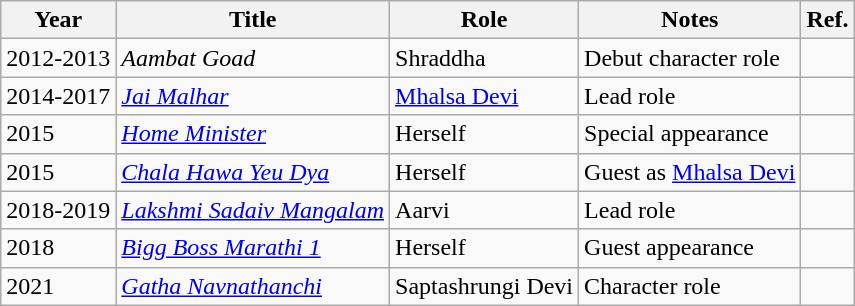<table class="wikitable">
<tr>
<th>Year</th>
<th>Title</th>
<th>Role</th>
<th>Notes</th>
<th>Ref.</th>
</tr>
<tr>
<td>2012-2013</td>
<td><em>Aambat Goad</em></td>
<td>Shraddha</td>
<td>Debut character role</td>
<td></td>
</tr>
<tr>
<td>2014-2017</td>
<td><em><a href='#'>Jai Malhar</a></em></td>
<td><a href='#'>Mhalsa Devi</a></td>
<td>Lead role</td>
<td></td>
</tr>
<tr>
<td>2015</td>
<td><em><a href='#'>Home Minister</a></em></td>
<td>Herself</td>
<td>Special appearance</td>
<td></td>
</tr>
<tr>
<td>2015</td>
<td><em><a href='#'>Chala Hawa Yeu Dya</a></em></td>
<td>Herself</td>
<td>Guest as <a href='#'>Mhalsa Devi</a></td>
<td></td>
</tr>
<tr>
<td>2018-2019</td>
<td><em><a href='#'>Lakshmi Sadaiv Mangalam</a></em></td>
<td>Aarvi</td>
<td>Lead role</td>
<td></td>
</tr>
<tr>
<td>2018</td>
<td><em><a href='#'>Bigg Boss Marathi 1</a></em></td>
<td>Herself</td>
<td>Guest appearance</td>
<td></td>
</tr>
<tr>
<td>2021</td>
<td><em><a href='#'>Gatha Navnathanchi</a></em></td>
<td>Saptashrungi Devi</td>
<td>Character role</td>
<td></td>
</tr>
</table>
